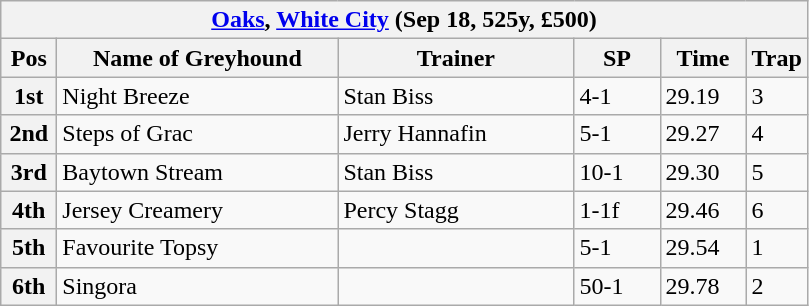<table class="wikitable">
<tr>
<th colspan="6"><a href='#'>Oaks</a>, <a href='#'>White City</a> (Sep 18, 525y, £500)</th>
</tr>
<tr>
<th width=30>Pos</th>
<th width=180>Name of Greyhound</th>
<th width=150>Trainer</th>
<th width=50>SP</th>
<th width=50>Time</th>
<th width=30>Trap</th>
</tr>
<tr>
<th>1st</th>
<td>Night Breeze</td>
<td>Stan Biss</td>
<td>4-1</td>
<td>29.19</td>
<td>3</td>
</tr>
<tr>
<th>2nd</th>
<td>Steps of Grac</td>
<td>Jerry Hannafin</td>
<td>5-1</td>
<td>29.27</td>
<td>4</td>
</tr>
<tr>
<th>3rd</th>
<td>Baytown Stream</td>
<td>Stan Biss</td>
<td>10-1</td>
<td>29.30</td>
<td>5</td>
</tr>
<tr>
<th>4th</th>
<td>Jersey Creamery</td>
<td>Percy Stagg</td>
<td>1-1f</td>
<td>29.46</td>
<td>6</td>
</tr>
<tr>
<th>5th</th>
<td>Favourite Topsy</td>
<td></td>
<td>5-1</td>
<td>29.54</td>
<td>1</td>
</tr>
<tr>
<th>6th</th>
<td>Singora</td>
<td></td>
<td>50-1</td>
<td>29.78</td>
<td>2</td>
</tr>
</table>
